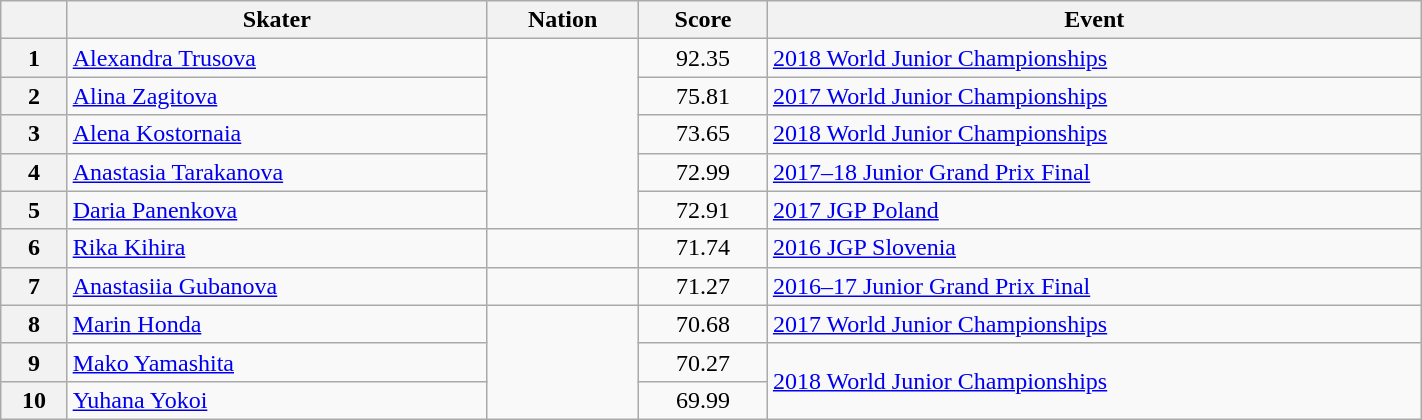<table class="wikitable unsortable" style="text-align:left; width:75%">
<tr>
<th scope="col"></th>
<th scope="col">Skater</th>
<th scope="col">Nation</th>
<th scope="col">Score</th>
<th scope="col">Event</th>
</tr>
<tr>
<th scope="row">1</th>
<td><a href='#'>Alexandra Trusova</a></td>
<td rowspan="5"></td>
<td style="text-align:center">92.35</td>
<td><a href='#'>2018 World Junior Championships</a></td>
</tr>
<tr>
<th scope="row">2</th>
<td><a href='#'>Alina Zagitova</a></td>
<td style="text-align:center">75.81</td>
<td><a href='#'>2017 World Junior Championships</a></td>
</tr>
<tr>
<th scope="row">3</th>
<td><a href='#'>Alena Kostornaia</a></td>
<td style="text-align:center">73.65</td>
<td><a href='#'>2018 World Junior Championships</a></td>
</tr>
<tr>
<th scope="row">4</th>
<td><a href='#'>Anastasia Tarakanova</a></td>
<td style="text-align:center">72.99</td>
<td><a href='#'>2017–18 Junior Grand Prix Final</a></td>
</tr>
<tr>
<th scope="row">5</th>
<td><a href='#'>Daria Panenkova</a></td>
<td style="text-align:center">72.91</td>
<td><a href='#'>2017 JGP Poland</a></td>
</tr>
<tr>
<th scope="row">6</th>
<td><a href='#'>Rika Kihira</a></td>
<td></td>
<td style="text-align:center">71.74</td>
<td><a href='#'>2016 JGP Slovenia</a></td>
</tr>
<tr>
<th scope="row">7</th>
<td><a href='#'>Anastasiia Gubanova</a></td>
<td></td>
<td style="text-align:center">71.27</td>
<td><a href='#'>2016–17 Junior Grand Prix Final</a></td>
</tr>
<tr>
<th scope="row">8</th>
<td><a href='#'>Marin Honda</a></td>
<td rowspan="3"></td>
<td style="text-align:center">70.68</td>
<td><a href='#'>2017 World Junior Championships</a></td>
</tr>
<tr>
<th scope="row">9</th>
<td><a href='#'>Mako Yamashita</a></td>
<td style="text-align:center">70.27</td>
<td rowspan="2"><a href='#'>2018 World Junior Championships</a></td>
</tr>
<tr>
<th scope="row">10</th>
<td><a href='#'>Yuhana Yokoi</a></td>
<td style="text-align:center">69.99</td>
</tr>
</table>
